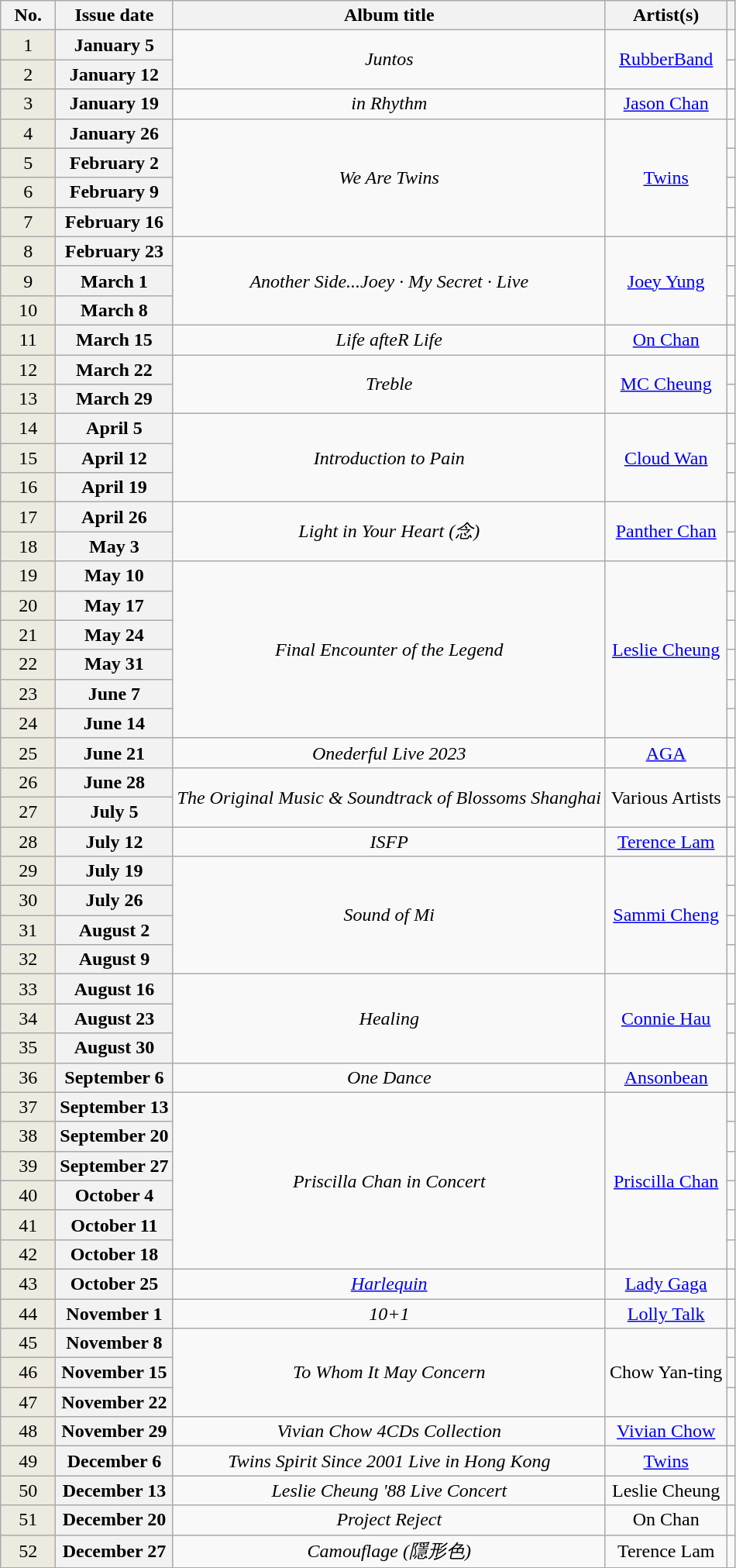<table class="wikitable plainrowheaders" style="text-align: center">
<tr>
<th width="40">No.</th>
<th scope="col">Issue date</th>
<th>Album title</th>
<th>Artist(s)</th>
<th></th>
</tr>
<tr>
<td bgcolor=#EDEAE0 align="center">1</td>
<th scope="row">January 5</th>
<td rowspan="2"><em>Juntos</em></td>
<td rowspan="2"><a href='#'>RubberBand</a></td>
<td></td>
</tr>
<tr>
<td bgcolor=#EDEAE0 align="center">2</td>
<th scope="row">January 12</th>
<td></td>
</tr>
<tr>
<td bgcolor=#EDEAE0 align="center">3</td>
<th scope="row">January 19</th>
<td><em>in Rhythm</em></td>
<td><a href='#'>Jason Chan</a></td>
<td></td>
</tr>
<tr>
<td bgcolor=#EDEAE0 align="center">4</td>
<th scope="row">January 26</th>
<td rowspan="4"><em>We Are Twins</em></td>
<td rowspan="4"><a href='#'>Twins</a></td>
<td></td>
</tr>
<tr>
<td bgcolor=#EDEAE0 align="center">5</td>
<th scope="row">February 2</th>
<td></td>
</tr>
<tr>
<td bgcolor=#EDEAE0 align="center">6</td>
<th scope="row">February 9</th>
<td></td>
</tr>
<tr>
<td bgcolor=#EDEAE0 align="center">7</td>
<th scope="row">February 16</th>
<td></td>
</tr>
<tr>
<td bgcolor=#EDEAE0 align="center">8</td>
<th scope="row">February 23</th>
<td rowspan="3"><em>Another Side...Joey · My Secret · Live</em></td>
<td rowspan="3"><a href='#'>Joey Yung</a></td>
<td></td>
</tr>
<tr>
<td bgcolor=#EDEAE0 align="center">9</td>
<th scope="row">March 1</th>
<td></td>
</tr>
<tr>
<td bgcolor=#EDEAE0 align="center">10</td>
<th scope="row">March 8</th>
<td></td>
</tr>
<tr>
<td bgcolor=#EDEAE0 align="center">11</td>
<th scope="row">March 15</th>
<td><em>Life afteR Life</em></td>
<td><a href='#'>On Chan</a></td>
<td></td>
</tr>
<tr>
<td bgcolor=#EDEAE0 align="center">12</td>
<th scope="row">March 22</th>
<td rowspan="2"><em>Treble</em></td>
<td rowspan="2"><a href='#'>MC Cheung</a></td>
<td></td>
</tr>
<tr>
<td bgcolor=#EDEAE0 align="center">13</td>
<th scope="row">March 29</th>
<td></td>
</tr>
<tr>
<td bgcolor=#EDEAE0 align="center">14</td>
<th scope="row">April 5</th>
<td rowspan="3"><em>Introduction to Pain</em></td>
<td rowspan="3"><a href='#'>Cloud Wan</a></td>
<td></td>
</tr>
<tr>
<td bgcolor=#EDEAE0 align="center">15</td>
<th scope="row">April 12</th>
<td></td>
</tr>
<tr>
<td bgcolor=#EDEAE0 align="center">16</td>
<th scope="row">April 19</th>
<td></td>
</tr>
<tr>
<td bgcolor=#EDEAE0 align="center">17</td>
<th scope="row">April 26</th>
<td rowspan="2"><em>Light in Your Heart (念)</em></td>
<td rowspan="2"><a href='#'>Panther Chan</a></td>
<td></td>
</tr>
<tr>
<td bgcolor=#EDEAE0 align="center">18</td>
<th scope="row">May 3</th>
<td></td>
</tr>
<tr>
<td bgcolor=#EDEAE0 align="center">19</td>
<th scope="row">May 10</th>
<td rowspan="6"><em>Final Encounter of the Legend</em></td>
<td rowspan="6"><a href='#'>Leslie Cheung</a></td>
<td></td>
</tr>
<tr>
<td bgcolor=#EDEAE0 align="center">20</td>
<th scope="row">May 17</th>
<td></td>
</tr>
<tr>
<td bgcolor=#EDEAE0 align="center">21</td>
<th scope="row">May 24</th>
<td></td>
</tr>
<tr>
<td bgcolor=#EDEAE0 align="center">22</td>
<th scope="row">May 31</th>
<td></td>
</tr>
<tr>
<td bgcolor=#EDEAE0 align="center">23</td>
<th scope="row">June 7</th>
<td></td>
</tr>
<tr>
<td bgcolor=#EDEAE0 align="center">24</td>
<th scope="row">June 14</th>
<td></td>
</tr>
<tr>
<td bgcolor=#EDEAE0 align="center">25</td>
<th scope="row">June 21</th>
<td><em>Onederful Live 2023</em></td>
<td><a href='#'>AGA</a></td>
<td></td>
</tr>
<tr>
<td bgcolor=#EDEAE0 align="center">26</td>
<th scope="row">June 28</th>
<td rowspan="2"><em>The Original Music & Soundtrack of Blossoms Shanghai</em></td>
<td rowspan="2">Various Artists</td>
<td></td>
</tr>
<tr>
<td bgcolor=#EDEAE0 align="center">27</td>
<th scope="row">July 5</th>
<td></td>
</tr>
<tr>
<td bgcolor=#EDEAE0 align="center">28</td>
<th scope="row">July 12</th>
<td><em>ISFP</em></td>
<td><a href='#'>Terence Lam</a></td>
<td></td>
</tr>
<tr>
<td bgcolor=#EDEAE0 align="center">29</td>
<th scope="row">July 19</th>
<td rowspan="4"><em>Sound of Mi</em></td>
<td rowspan="4"><a href='#'>Sammi Cheng</a></td>
<td></td>
</tr>
<tr>
<td bgcolor=#EDEAE0 align="center">30</td>
<th scope="row">July 26</th>
<td></td>
</tr>
<tr>
<td bgcolor=#EDEAE0 align="center">31</td>
<th scope="row">August 2</th>
<td></td>
</tr>
<tr>
<td bgcolor=#EDEAE0 align="center">32</td>
<th scope="row">August 9</th>
<td></td>
</tr>
<tr>
<td bgcolor=#EDEAE0 align="center">33</td>
<th scope="row">August 16</th>
<td rowspan="3"><em>Healing</em></td>
<td rowspan="3"><a href='#'>Connie Hau</a></td>
<td></td>
</tr>
<tr>
<td bgcolor=#EDEAE0 align="center">34</td>
<th scope="row">August 23</th>
<td></td>
</tr>
<tr>
<td bgcolor=#EDEAE0 align="center">35</td>
<th scope="row">August 30</th>
<td></td>
</tr>
<tr>
<td bgcolor=#EDEAE0 align="center">36</td>
<th scope="row">September 6</th>
<td><em>One Dance</em></td>
<td><a href='#'>Ansonbean</a></td>
<td></td>
</tr>
<tr>
<td bgcolor=#EDEAE0 align="center">37</td>
<th scope="row">September 13</th>
<td rowspan="6"><em>Priscilla Chan in Concert</em></td>
<td rowspan="6"><a href='#'>Priscilla Chan</a></td>
<td></td>
</tr>
<tr>
<td bgcolor=#EDEAE0 align="center">38</td>
<th scope="row">September 20</th>
<td></td>
</tr>
<tr>
<td bgcolor=#EDEAE0 align="center">39</td>
<th scope="row">September 27</th>
<td></td>
</tr>
<tr>
<td bgcolor=#EDEAE0 align="center">40</td>
<th scope="row">October 4</th>
<td></td>
</tr>
<tr>
<td bgcolor=#EDEAE0 align="center">41</td>
<th scope="row">October 11</th>
<td></td>
</tr>
<tr>
<td bgcolor=#EDEAE0 align="center">42</td>
<th scope="row">October 18</th>
<td></td>
</tr>
<tr>
<td bgcolor=#EDEAE0 align="center">43</td>
<th scope="row">October 25</th>
<td><em><a href='#'>Harlequin</a></em></td>
<td><a href='#'>Lady Gaga</a></td>
<td></td>
</tr>
<tr>
<td bgcolor=#EDEAE0 align="center">44</td>
<th scope="row">November 1</th>
<td><em>10+1</em></td>
<td><a href='#'>Lolly Talk</a></td>
<td></td>
</tr>
<tr>
<td bgcolor=#EDEAE0 align="center">45</td>
<th scope="row">November 8</th>
<td rowspan="3"><em>To Whom It May Concern</em></td>
<td rowspan="3">Chow Yan-ting</td>
<td></td>
</tr>
<tr>
<td bgcolor=#EDEAE0 align="center">46</td>
<th scope="row">November 15</th>
<td></td>
</tr>
<tr>
<td bgcolor=#EDEAE0 align="center">47</td>
<th scope="row">November 22</th>
<td></td>
</tr>
<tr>
<td bgcolor=#EDEAE0 align="center">48</td>
<th scope="row">November 29</th>
<td><em>Vivian Chow 4CDs Collection</em></td>
<td><a href='#'>Vivian Chow</a></td>
<td></td>
</tr>
<tr>
<td bgcolor=#EDEAE0 align="center">49</td>
<th scope="row">December 6</th>
<td><em>Twins Spirit Since 2001 Live in Hong Kong</em></td>
<td><a href='#'>Twins</a></td>
<td></td>
</tr>
<tr>
<td bgcolor=#EDEAE0 align="center">50</td>
<th scope="row">December 13</th>
<td><em>Leslie Cheung '88 Live Concert</em></td>
<td>Leslie Cheung</td>
<td></td>
</tr>
<tr>
<td bgcolor=#EDEAE0 align="center">51</td>
<th scope="row">December 20</th>
<td><em>Project Reject</em></td>
<td>On Chan</td>
<td></td>
</tr>
<tr>
<td bgcolor=#EDEAE0 align="center">52</td>
<th scope="row">December 27</th>
<td><em>Camouflage (隱形色)</em></td>
<td>Terence Lam</td>
<td></td>
</tr>
</table>
